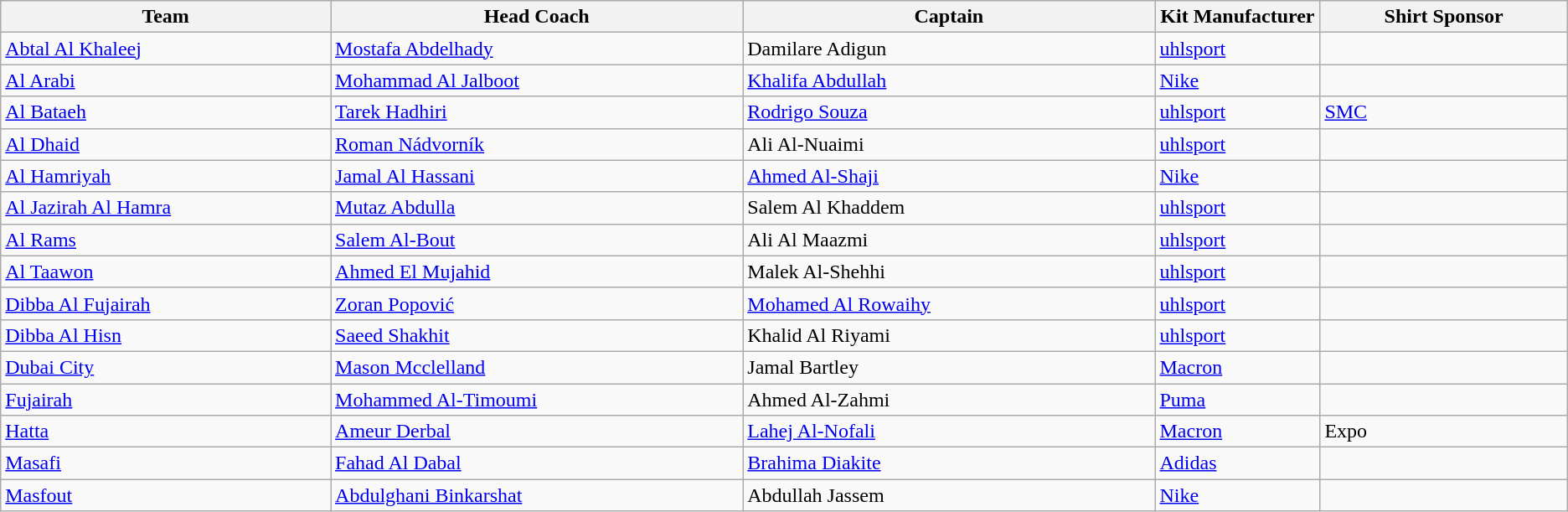<table class="wikitable sortable" style="text-align: left;">
<tr>
<th width=20%>Team</th>
<th width=25%>Head Coach</th>
<th width=25%>Captain</th>
<th width=10%>Kit Manufacturer</th>
<th width=15%>Shirt Sponsor</th>
</tr>
<tr>
<td><a href='#'>Abtal Al Khaleej</a></td>
<td> <a href='#'>Mostafa Abdelhady</a></td>
<td> Damilare Adigun</td>
<td><a href='#'>uhlsport</a></td>
<td></td>
</tr>
<tr>
<td><a href='#'>Al Arabi</a></td>
<td> <a href='#'>Mohammad Al Jalboot</a></td>
<td> <a href='#'>Khalifa Abdullah</a></td>
<td><a href='#'>Nike</a></td>
<td></td>
</tr>
<tr>
<td><a href='#'>Al Bataeh</a></td>
<td> <a href='#'>Tarek Hadhiri</a></td>
<td> <a href='#'>Rodrigo Souza</a></td>
<td><a href='#'>uhlsport</a></td>
<td><a href='#'>SMC</a></td>
</tr>
<tr>
<td><a href='#'>Al Dhaid</a></td>
<td> <a href='#'>Roman Nádvorník</a></td>
<td> Ali Al-Nuaimi</td>
<td><a href='#'>uhlsport</a></td>
<td></td>
</tr>
<tr>
<td><a href='#'>Al Hamriyah</a></td>
<td> <a href='#'>Jamal Al Hassani</a></td>
<td> <a href='#'>Ahmed Al-Shaji</a></td>
<td><a href='#'>Nike</a></td>
<td></td>
</tr>
<tr>
<td><a href='#'>Al Jazirah Al Hamra</a></td>
<td> <a href='#'>Mutaz Abdulla</a></td>
<td> Salem Al Khaddem</td>
<td><a href='#'>uhlsport</a></td>
<td></td>
</tr>
<tr>
<td><a href='#'>Al Rams</a></td>
<td> <a href='#'>Salem Al-Bout</a></td>
<td> Ali Al Maazmi</td>
<td><a href='#'>uhlsport</a></td>
<td></td>
</tr>
<tr>
<td><a href='#'>Al Taawon</a></td>
<td> <a href='#'>Ahmed El Mujahid</a></td>
<td> Malek Al-Shehhi</td>
<td><a href='#'>uhlsport</a></td>
<td></td>
</tr>
<tr>
<td><a href='#'>Dibba Al Fujairah</a></td>
<td> <a href='#'>Zoran Popović</a></td>
<td> <a href='#'>Mohamed Al Rowaihy</a></td>
<td><a href='#'>uhlsport</a></td>
<td></td>
</tr>
<tr>
<td><a href='#'>Dibba Al Hisn</a></td>
<td> <a href='#'>Saeed Shakhit</a></td>
<td> Khalid Al Riyami</td>
<td><a href='#'>uhlsport</a></td>
<td></td>
</tr>
<tr>
<td><a href='#'>Dubai City</a></td>
<td> <a href='#'>Mason Mcclelland</a></td>
<td> Jamal Bartley</td>
<td><a href='#'>Macron</a></td>
<td></td>
</tr>
<tr>
<td><a href='#'>Fujairah</a></td>
<td> <a href='#'>Mohammed Al-Timoumi</a></td>
<td> Ahmed Al-Zahmi</td>
<td><a href='#'>Puma</a></td>
<td></td>
</tr>
<tr>
<td><a href='#'>Hatta</a></td>
<td> <a href='#'>Ameur Derbal</a></td>
<td> <a href='#'>Lahej Al-Nofali</a></td>
<td><a href='#'>Macron</a></td>
<td>Expo</td>
</tr>
<tr>
<td><a href='#'>Masafi</a></td>
<td> <a href='#'>Fahad Al Dabal</a></td>
<td> <a href='#'>Brahima Diakite</a></td>
<td><a href='#'>Adidas</a></td>
<td></td>
</tr>
<tr>
<td><a href='#'>Masfout</a></td>
<td> <a href='#'>Abdulghani Binkarshat</a></td>
<td> Abdullah Jassem</td>
<td><a href='#'>Nike</a></td>
<td></td>
</tr>
</table>
